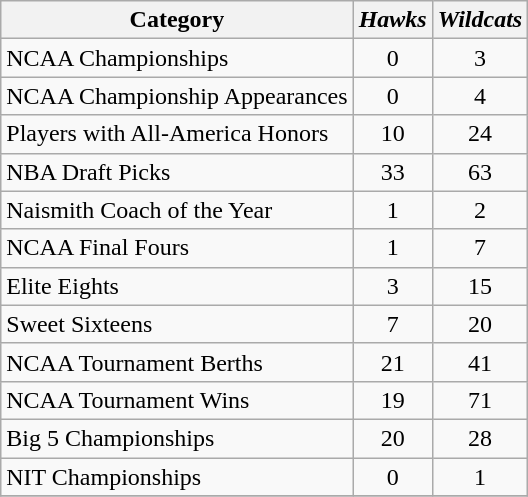<table class="wikitable" style="text-align: center">
<tr>
<th>Category</th>
<th><em>Hawks</em></th>
<th><em>Wildcats</em></th>
</tr>
<tr>
<td align=left>NCAA Championships</td>
<td>0</td>
<td>3</td>
</tr>
<tr>
<td align=left>NCAA Championship Appearances</td>
<td>0</td>
<td>4</td>
</tr>
<tr>
<td align=left>Players with All-America Honors</td>
<td>10</td>
<td>24</td>
</tr>
<tr>
<td align=left>NBA Draft Picks</td>
<td>33</td>
<td>63</td>
</tr>
<tr>
<td align=left>Naismith Coach of the Year</td>
<td>1</td>
<td>2</td>
</tr>
<tr>
<td align=left>NCAA Final Fours</td>
<td>1</td>
<td>7</td>
</tr>
<tr>
<td align=left>Elite Eights</td>
<td>3</td>
<td>15</td>
</tr>
<tr>
<td align=left>Sweet Sixteens</td>
<td>7</td>
<td>20</td>
</tr>
<tr>
<td align=left>NCAA Tournament Berths</td>
<td>21</td>
<td>41</td>
</tr>
<tr>
<td align=left>NCAA Tournament Wins</td>
<td>19</td>
<td>71</td>
</tr>
<tr>
<td align=left>Big 5 Championships</td>
<td>20</td>
<td>28</td>
</tr>
<tr>
<td align=left>NIT Championships</td>
<td>0</td>
<td>1</td>
</tr>
<tr>
</tr>
</table>
